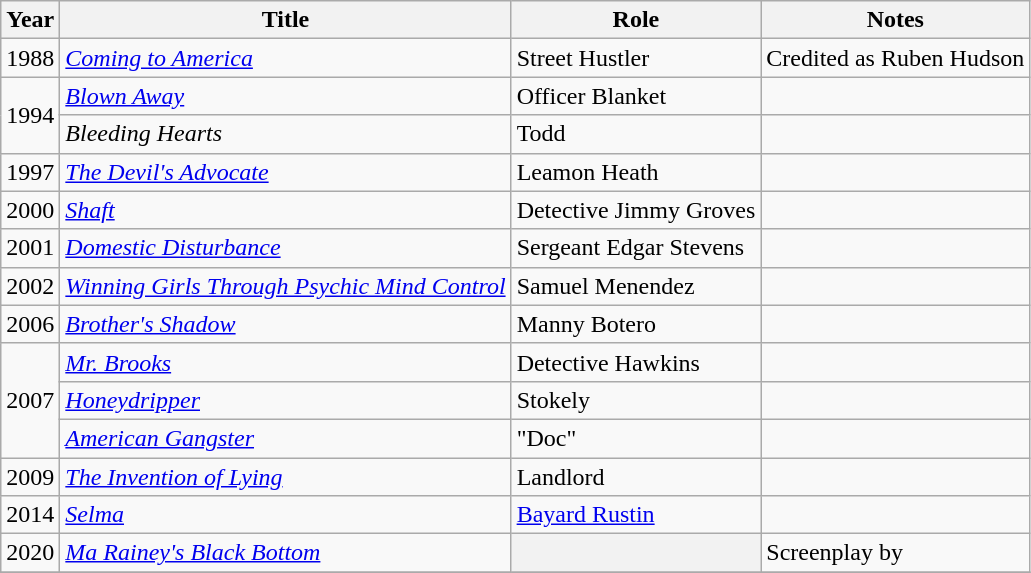<table class="wikitable sortable">
<tr>
<th>Year</th>
<th>Title</th>
<th>Role</th>
<th class="unsortable">Notes</th>
</tr>
<tr>
<td>1988</td>
<td><em><a href='#'>Coming to America</a></em></td>
<td>Street Hustler</td>
<td>Credited as Ruben Hudson</td>
</tr>
<tr>
<td rowspan=2>1994</td>
<td><em><a href='#'>Blown Away</a></em></td>
<td>Officer Blanket</td>
<td></td>
</tr>
<tr>
<td><em>Bleeding Hearts</em></td>
<td>Todd</td>
<td></td>
</tr>
<tr>
<td>1997</td>
<td><em><a href='#'>The Devil's Advocate</a></em></td>
<td>Leamon Heath</td>
<td></td>
</tr>
<tr>
<td>2000</td>
<td><em><a href='#'>Shaft</a></em></td>
<td>Detective Jimmy Groves</td>
<td></td>
</tr>
<tr>
<td>2001</td>
<td><em><a href='#'>Domestic Disturbance</a></em></td>
<td>Sergeant Edgar Stevens</td>
<td></td>
</tr>
<tr>
<td>2002</td>
<td><em><a href='#'>Winning Girls Through Psychic Mind Control</a></em></td>
<td>Samuel Menendez</td>
<td></td>
</tr>
<tr>
<td>2006</td>
<td><em><a href='#'>Brother's Shadow</a></em></td>
<td>Manny Botero</td>
<td></td>
</tr>
<tr>
<td rowspan=3>2007</td>
<td><em><a href='#'>Mr. Brooks</a></em></td>
<td>Detective Hawkins</td>
<td></td>
</tr>
<tr>
<td><em><a href='#'>Honeydripper</a></em></td>
<td>Stokely</td>
<td></td>
</tr>
<tr>
<td><em><a href='#'>American Gangster</a></em></td>
<td>"Doc"</td>
<td></td>
</tr>
<tr>
<td>2009</td>
<td><em><a href='#'>The Invention of Lying</a></em></td>
<td>Landlord</td>
<td></td>
</tr>
<tr>
<td>2014</td>
<td><em><a href='#'>Selma</a></em></td>
<td><a href='#'>Bayard Rustin</a></td>
<td></td>
</tr>
<tr>
<td>2020</td>
<td><em><a href='#'>Ma Rainey's Black Bottom</a></em></td>
<th></th>
<td>Screenplay by</td>
</tr>
<tr>
</tr>
</table>
